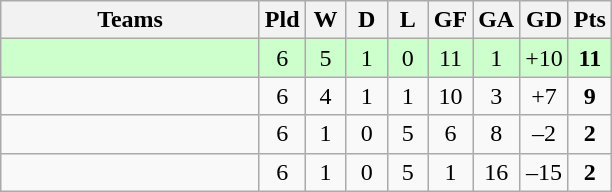<table class="wikitable" style="text-align: center;">
<tr>
<th width=165>Teams</th>
<th width=20>Pld</th>
<th width=20>W</th>
<th width=20>D</th>
<th width=20>L</th>
<th width=20>GF</th>
<th width=20>GA</th>
<th width=20>GD</th>
<th width=20>Pts</th>
</tr>
<tr align=center style="background:#ccffcc;">
<td style="text-align:left;"></td>
<td>6</td>
<td>5</td>
<td>1</td>
<td>0</td>
<td>11</td>
<td>1</td>
<td>+10</td>
<td><strong>11</strong></td>
</tr>
<tr align=center>
<td style="text-align:left;"></td>
<td>6</td>
<td>4</td>
<td>1</td>
<td>1</td>
<td>10</td>
<td>3</td>
<td>+7</td>
<td><strong>9</strong></td>
</tr>
<tr align=center>
<td style="text-align:left;"></td>
<td>6</td>
<td>1</td>
<td>0</td>
<td>5</td>
<td>6</td>
<td>8</td>
<td>–2</td>
<td><strong>2</strong></td>
</tr>
<tr align=center>
<td style="text-align:left;"></td>
<td>6</td>
<td>1</td>
<td>0</td>
<td>5</td>
<td>1</td>
<td>16</td>
<td>–15</td>
<td><strong>2</strong></td>
</tr>
</table>
